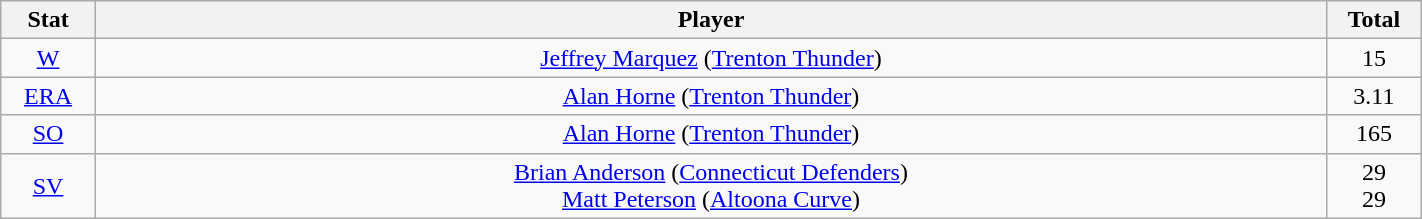<table class="wikitable" width="75%" style="text-align:center;">
<tr>
<th width="5%">Stat</th>
<th width="65%">Player</th>
<th width="5%">Total</th>
</tr>
<tr>
<td><a href='#'>W</a></td>
<td><a href='#'>Jeffrey Marquez</a> (<a href='#'>Trenton Thunder</a>)</td>
<td>15</td>
</tr>
<tr>
<td><a href='#'>ERA</a></td>
<td><a href='#'>Alan Horne</a> (<a href='#'>Trenton Thunder</a>)</td>
<td>3.11</td>
</tr>
<tr>
<td><a href='#'>SO</a></td>
<td><a href='#'>Alan Horne</a> (<a href='#'>Trenton Thunder</a>)</td>
<td>165</td>
</tr>
<tr>
<td><a href='#'>SV</a></td>
<td><a href='#'>Brian Anderson</a> (<a href='#'>Connecticut Defenders</a>)<br><a href='#'>Matt Peterson</a> (<a href='#'>Altoona Curve</a>)</td>
<td>29<br>29</td>
</tr>
</table>
